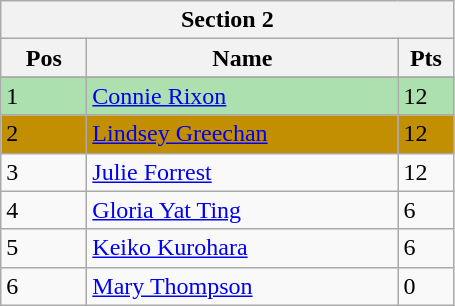<table class="wikitable">
<tr>
<th colspan="6">Section 2</th>
</tr>
<tr>
<th width=50>Pos</th>
<th width=200>Name</th>
<th width=30>Pts</th>
</tr>
<tr>
</tr>
<tr style="background:#ACE1AF;">
<td>1</td>
<td> <a href='#'>Connie Rixon</a></td>
<td>12</td>
</tr>
<tr style="background:#c28f02;">
<td>2</td>
<td> <a href='#'>Lindsey Greechan</a></td>
<td>12</td>
</tr>
<tr>
<td>3</td>
<td> <a href='#'>Julie Forrest</a></td>
<td>12</td>
</tr>
<tr>
<td>4</td>
<td> <a href='#'>Gloria Yat Ting</a></td>
<td>6</td>
</tr>
<tr>
<td>5</td>
<td> <a href='#'>Keiko Kurohara</a></td>
<td>6</td>
</tr>
<tr>
<td>6</td>
<td> <a href='#'>Mary Thompson</a></td>
<td>0</td>
</tr>
</table>
